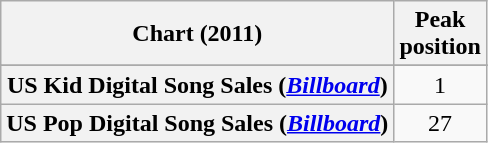<table class="wikitable sortable plainrowheaders" style="text-align:center">
<tr>
<th scope="col">Chart (2011)</th>
<th scope="col">Peak<br>position</th>
</tr>
<tr>
</tr>
<tr>
<th scope="row">US Kid Digital Song Sales (<em><a href='#'>Billboard</a></em>)</th>
<td>1</td>
</tr>
<tr>
<th scope="row">US Pop Digital Song Sales (<em><a href='#'>Billboard</a></em>)</th>
<td>27</td>
</tr>
</table>
